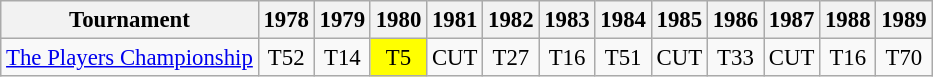<table class="wikitable" style="font-size:95%;text-align:center;">
<tr>
<th>Tournament</th>
<th>1978</th>
<th>1979</th>
<th>1980</th>
<th>1981</th>
<th>1982</th>
<th>1983</th>
<th>1984</th>
<th>1985</th>
<th>1986</th>
<th>1987</th>
<th>1988</th>
<th>1989</th>
</tr>
<tr>
<td align=left><a href='#'>The Players Championship</a></td>
<td>T52</td>
<td>T14</td>
<td style="background:yellow;">T5</td>
<td>CUT</td>
<td>T27</td>
<td>T16</td>
<td>T51</td>
<td>CUT</td>
<td>T33</td>
<td>CUT</td>
<td>T16</td>
<td>T70</td>
</tr>
</table>
